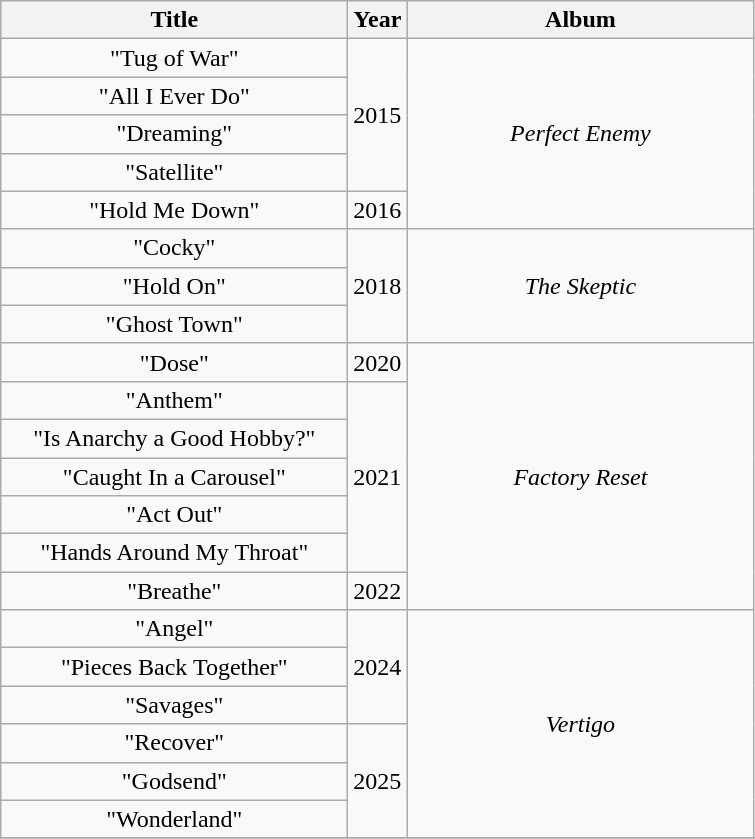<table class="wikitable plainrowheaders" style="text-align:center;">
<tr>
<th scope="col" style="width:14em;">Title</th>
<th scope="col">Year</th>
<th scope="col" style="width:14em;">Album</th>
</tr>
<tr>
<td>"Tug of War"</td>
<td rowspan="4">2015</td>
<td rowspan="5"><em>Perfect Enemy</em></td>
</tr>
<tr>
<td>"All I Ever Do"</td>
</tr>
<tr>
<td>"Dreaming"</td>
</tr>
<tr>
<td>"Satellite"</td>
</tr>
<tr>
<td>"Hold Me Down"</td>
<td>2016</td>
</tr>
<tr>
<td>"Cocky"</td>
<td rowspan="3">2018</td>
<td rowspan="3"><em>The Skeptic</em></td>
</tr>
<tr>
<td>"Hold On"</td>
</tr>
<tr>
<td>"Ghost Town"</td>
</tr>
<tr>
<td>"Dose"</td>
<td>2020</td>
<td rowspan="7"><em>Factory Reset</em></td>
</tr>
<tr>
<td>"Anthem"</td>
<td rowspan="5">2021</td>
</tr>
<tr>
<td>"Is Anarchy a Good Hobby?"</td>
</tr>
<tr>
<td>"Caught In a Carousel"</td>
</tr>
<tr>
<td>"Act Out"</td>
</tr>
<tr>
<td>"Hands Around My Throat"</td>
</tr>
<tr>
<td>"Breathe"</td>
<td>2022</td>
</tr>
<tr>
<td>"Angel"</td>
<td rowspan="3">2024</td>
<td rowspan="6"><em>Vertigo</em></td>
</tr>
<tr>
<td>"Pieces Back Together"</td>
</tr>
<tr>
<td>"Savages"</td>
</tr>
<tr>
<td>"Recover"</td>
<td rowspan="3">2025</td>
</tr>
<tr>
<td>"Godsend"</td>
</tr>
<tr>
<td>"Wonderland"</td>
</tr>
<tr>
</tr>
</table>
